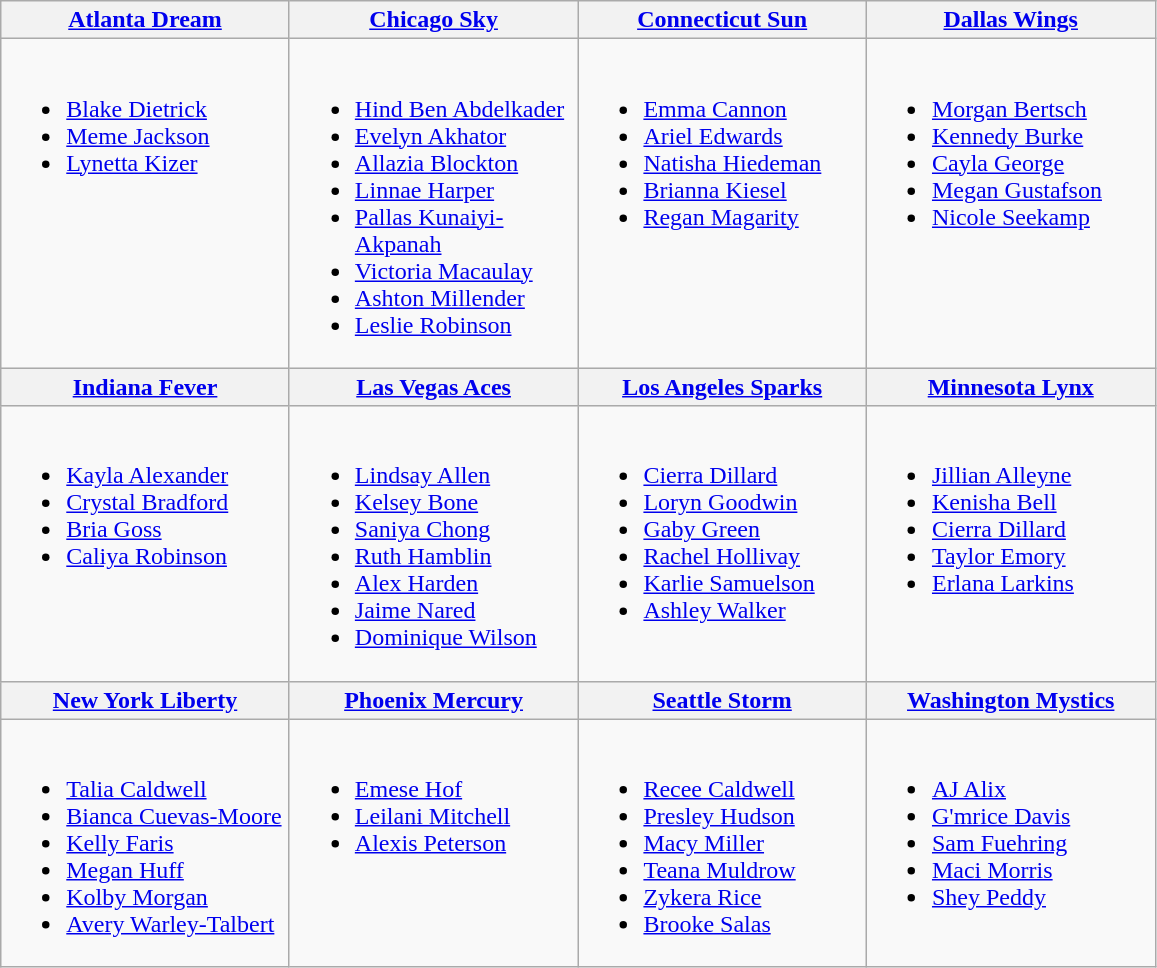<table class="wikitable">
<tr>
<th style="width:185px"><a href='#'>Atlanta Dream</a></th>
<th style="width:185px"><a href='#'>Chicago Sky</a></th>
<th style="width:185px"><a href='#'>Connecticut Sun</a></th>
<th style="width:185px"><a href='#'>Dallas Wings</a></th>
</tr>
<tr>
<td valign=top><br><ul><li><a href='#'>Blake Dietrick</a></li><li><a href='#'>Meme Jackson</a></li><li><a href='#'>Lynetta Kizer</a></li></ul></td>
<td valign=top><br><ul><li><a href='#'>Hind Ben Abdelkader</a></li><li><a href='#'>Evelyn Akhator</a></li><li><a href='#'>Allazia Blockton</a></li><li><a href='#'>Linnae Harper</a></li><li><a href='#'>Pallas Kunaiyi-Akpanah</a></li><li><a href='#'>Victoria Macaulay</a></li><li><a href='#'>Ashton Millender</a></li><li><a href='#'>Leslie Robinson</a></li></ul></td>
<td valign=top><br><ul><li><a href='#'>Emma Cannon</a></li><li><a href='#'>Ariel Edwards</a></li><li><a href='#'>Natisha Hiedeman</a></li><li><a href='#'>Brianna Kiesel</a></li><li><a href='#'>Regan Magarity</a></li></ul></td>
<td valign=top><br><ul><li><a href='#'>Morgan Bertsch</a></li><li><a href='#'>Kennedy Burke</a></li><li><a href='#'>Cayla George</a></li><li><a href='#'>Megan Gustafson</a></li><li><a href='#'>Nicole Seekamp</a></li></ul></td>
</tr>
<tr>
<th style="width:185px"><a href='#'>Indiana Fever</a></th>
<th style="width:185px"><a href='#'>Las Vegas Aces</a></th>
<th style="width:185px"><a href='#'>Los Angeles Sparks</a></th>
<th style="width:185px"><a href='#'>Minnesota Lynx</a></th>
</tr>
<tr>
<td valign=top><br><ul><li><a href='#'>Kayla Alexander</a></li><li><a href='#'>Crystal Bradford</a></li><li><a href='#'>Bria Goss</a></li><li><a href='#'>Caliya Robinson</a></li></ul></td>
<td valign=top><br><ul><li><a href='#'>Lindsay Allen</a></li><li><a href='#'>Kelsey Bone</a></li><li><a href='#'>Saniya Chong</a></li><li><a href='#'>Ruth Hamblin</a></li><li><a href='#'>Alex Harden</a></li><li><a href='#'>Jaime Nared</a></li><li><a href='#'>Dominique Wilson</a></li></ul></td>
<td valign=top><br><ul><li><a href='#'>Cierra Dillard</a></li><li><a href='#'>Loryn Goodwin</a></li><li><a href='#'>Gaby Green</a></li><li><a href='#'>Rachel Hollivay</a></li><li><a href='#'>Karlie Samuelson</a></li><li><a href='#'>Ashley Walker</a></li></ul></td>
<td valign=top><br><ul><li><a href='#'>Jillian Alleyne</a></li><li><a href='#'>Kenisha Bell</a></li><li><a href='#'>Cierra Dillard</a></li><li><a href='#'>Taylor Emory</a></li><li><a href='#'>Erlana Larkins</a></li></ul></td>
</tr>
<tr>
<th style="width:185px"><a href='#'>New York Liberty</a></th>
<th style="width:185px"><a href='#'>Phoenix Mercury</a></th>
<th style="width:185px"><a href='#'>Seattle Storm</a></th>
<th style="width:185px"><a href='#'>Washington Mystics</a></th>
</tr>
<tr>
<td valign=top><br><ul><li><a href='#'>Talia Caldwell</a></li><li><a href='#'>Bianca Cuevas-Moore</a></li><li><a href='#'>Kelly Faris</a></li><li><a href='#'>Megan Huff</a></li><li><a href='#'>Kolby Morgan</a></li><li><a href='#'>Avery Warley-Talbert</a></li></ul></td>
<td valign=top><br><ul><li><a href='#'>Emese Hof</a></li><li><a href='#'>Leilani Mitchell</a></li><li><a href='#'>Alexis Peterson</a></li></ul></td>
<td valign=top><br><ul><li><a href='#'>Recee Caldwell</a></li><li><a href='#'>Presley Hudson</a></li><li><a href='#'>Macy Miller</a></li><li><a href='#'>Teana Muldrow</a></li><li><a href='#'>Zykera Rice</a></li><li><a href='#'>Brooke Salas</a></li></ul></td>
<td valign=top><br><ul><li><a href='#'>AJ Alix</a></li><li><a href='#'>G'mrice Davis</a></li><li><a href='#'>Sam Fuehring</a></li><li><a href='#'>Maci Morris</a></li><li><a href='#'>Shey Peddy</a></li></ul></td>
</tr>
</table>
